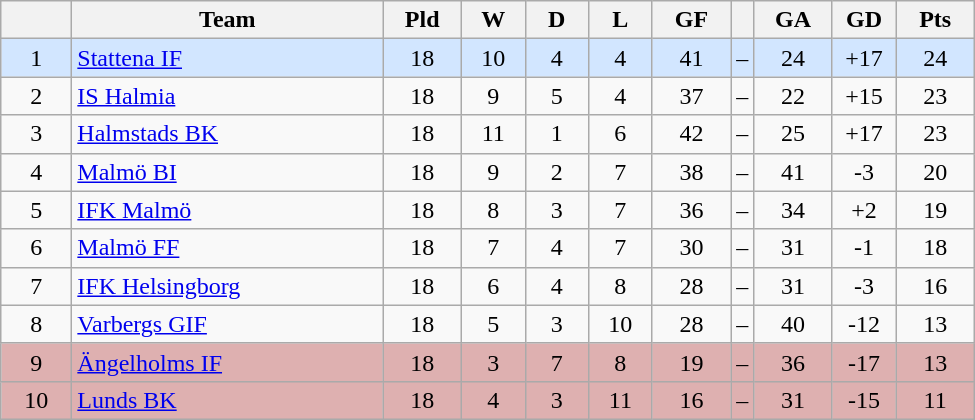<table class="wikitable" style="text-align: center;">
<tr>
<th style="width: 40px;"></th>
<th style="width: 200px;">Team</th>
<th style="width: 45px;">Pld</th>
<th style="width: 35px;">W</th>
<th style="width: 35px;">D</th>
<th style="width: 35px;">L</th>
<th style="width: 45px;">GF</th>
<th></th>
<th style="width: 45px;">GA</th>
<th style="width: 35px;">GD</th>
<th style="width: 45px;">Pts</th>
</tr>
<tr style="background: #d2e6ff">
<td>1</td>
<td style="text-align: left;"><a href='#'>Stattena IF</a></td>
<td>18</td>
<td>10</td>
<td>4</td>
<td>4</td>
<td>41</td>
<td>–</td>
<td>24</td>
<td>+17</td>
<td>24</td>
</tr>
<tr>
<td>2</td>
<td style="text-align: left;"><a href='#'>IS Halmia</a></td>
<td>18</td>
<td>9</td>
<td>5</td>
<td>4</td>
<td>37</td>
<td>–</td>
<td>22</td>
<td>+15</td>
<td>23</td>
</tr>
<tr>
<td>3</td>
<td style="text-align: left;"><a href='#'>Halmstads BK</a></td>
<td>18</td>
<td>11</td>
<td>1</td>
<td>6</td>
<td>42</td>
<td>–</td>
<td>25</td>
<td>+17</td>
<td>23</td>
</tr>
<tr>
<td>4</td>
<td style="text-align: left;"><a href='#'>Malmö BI</a></td>
<td>18</td>
<td>9</td>
<td>2</td>
<td>7</td>
<td>38</td>
<td>–</td>
<td>41</td>
<td>-3</td>
<td>20</td>
</tr>
<tr>
<td>5</td>
<td style="text-align: left;"><a href='#'>IFK Malmö</a></td>
<td>18</td>
<td>8</td>
<td>3</td>
<td>7</td>
<td>36</td>
<td>–</td>
<td>34</td>
<td>+2</td>
<td>19</td>
</tr>
<tr>
<td>6</td>
<td style="text-align: left;"><a href='#'>Malmö FF</a></td>
<td>18</td>
<td>7</td>
<td>4</td>
<td>7</td>
<td>30</td>
<td>–</td>
<td>31</td>
<td>-1</td>
<td>18</td>
</tr>
<tr>
<td>7</td>
<td style="text-align: left;"><a href='#'>IFK Helsingborg</a></td>
<td>18</td>
<td>6</td>
<td>4</td>
<td>8</td>
<td>28</td>
<td>–</td>
<td>31</td>
<td>-3</td>
<td>16</td>
</tr>
<tr>
<td>8</td>
<td style="text-align: left;"><a href='#'>Varbergs GIF</a></td>
<td>18</td>
<td>5</td>
<td>3</td>
<td>10</td>
<td>28</td>
<td>–</td>
<td>40</td>
<td>-12</td>
<td>13</td>
</tr>
<tr style="background: #deb0b0">
<td>9</td>
<td style="text-align: left;"><a href='#'>Ängelholms IF</a></td>
<td>18</td>
<td>3</td>
<td>7</td>
<td>8</td>
<td>19</td>
<td>–</td>
<td>36</td>
<td>-17</td>
<td>13</td>
</tr>
<tr style="background: #deb0b0">
<td>10</td>
<td style="text-align: left;"><a href='#'>Lunds BK</a></td>
<td>18</td>
<td>4</td>
<td>3</td>
<td>11</td>
<td>16</td>
<td>–</td>
<td>31</td>
<td>-15</td>
<td>11</td>
</tr>
</table>
